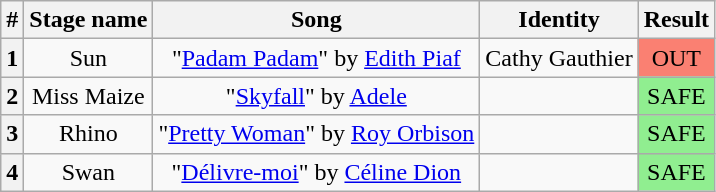<table class="wikitable plainrowheaders" style="text-align: center;">
<tr>
<th>#</th>
<th>Stage name</th>
<th>Song</th>
<th>Identity</th>
<th>Result</th>
</tr>
<tr>
<th>1</th>
<td>Sun</td>
<td>"<a href='#'>Padam Padam</a>" by <a href='#'>Edith Piaf</a></td>
<td>Cathy Gauthier</td>
<td bgcolor="salmon">OUT</td>
</tr>
<tr>
<th>2</th>
<td>Miss Maize</td>
<td>"<a href='#'>Skyfall</a>" by <a href='#'>Adele</a></td>
<td></td>
<td bgcolor="lightgreen">SAFE</td>
</tr>
<tr>
<th>3</th>
<td>Rhino</td>
<td>"<a href='#'>Pretty Woman</a>" by <a href='#'>Roy Orbison</a></td>
<td></td>
<td bgcolor="lightgreen">SAFE</td>
</tr>
<tr>
<th>4</th>
<td>Swan</td>
<td>"<a href='#'>Délivre-moi</a>" by <a href='#'>Céline Dion</a></td>
<td></td>
<td bgcolor="lightgreen">SAFE</td>
</tr>
</table>
